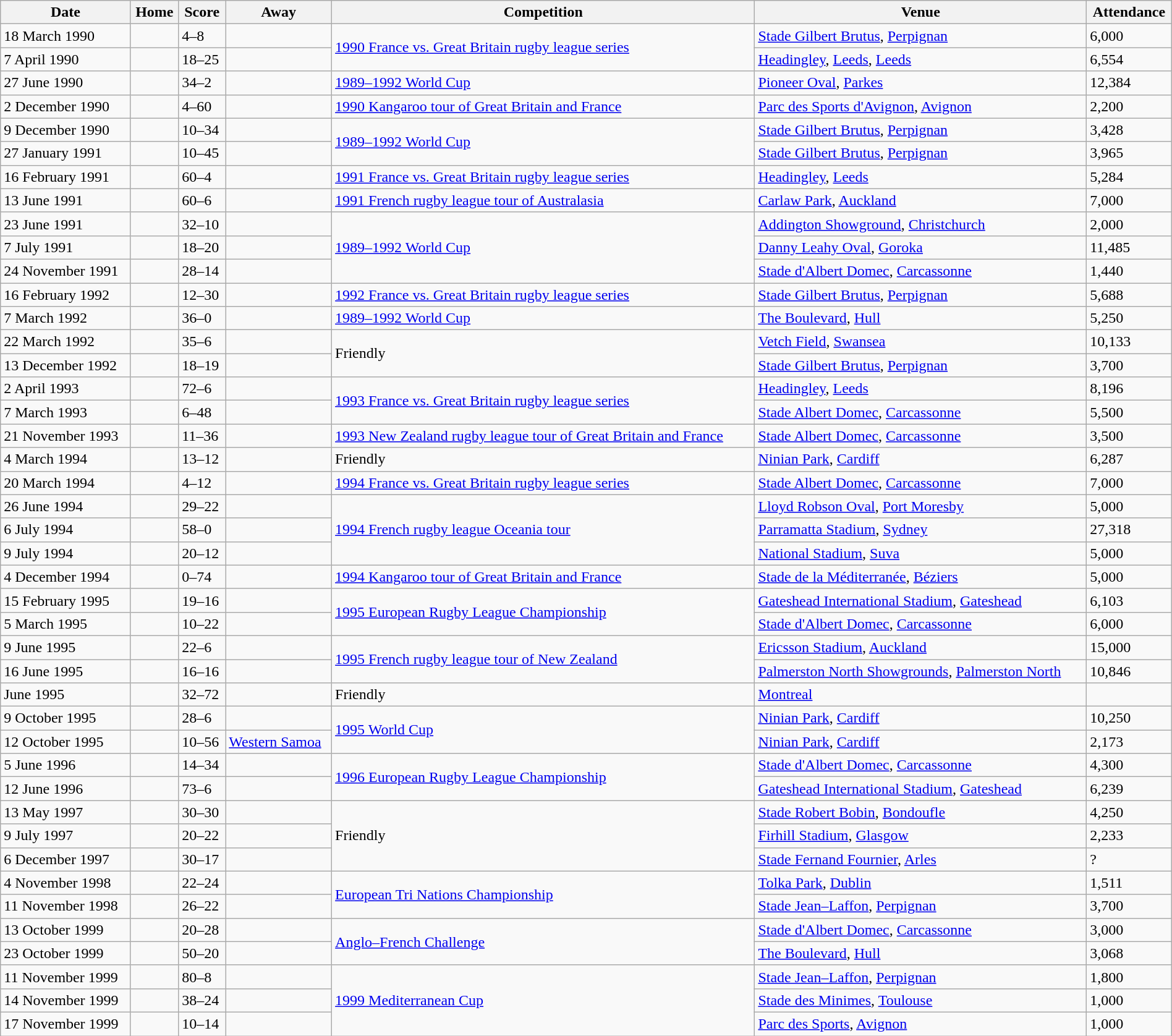<table class="wikitable" width=100%>
<tr bgcolor#bdb76b>
<th>Date</th>
<th>Home</th>
<th>Score</th>
<th>Away</th>
<th>Competition</th>
<th>Venue</th>
<th>Attendance</th>
</tr>
<tr>
<td>18 March 1990</td>
<td></td>
<td>4–8</td>
<td></td>
<td rowspan=2><a href='#'>1990 France vs. Great Britain rugby league series</a></td>
<td> <a href='#'>Stade Gilbert Brutus</a>, <a href='#'>Perpignan</a></td>
<td>6,000</td>
</tr>
<tr>
<td>7 April 1990</td>
<td></td>
<td>18–25</td>
<td></td>
<td> <a href='#'>Headingley</a>, <a href='#'>Leeds</a>, <a href='#'>Leeds</a></td>
<td>6,554</td>
</tr>
<tr>
<td>27 June 1990</td>
<td></td>
<td>34–2</td>
<td></td>
<td><a href='#'>1989–1992 World Cup</a></td>
<td> <a href='#'>Pioneer Oval</a>, <a href='#'>Parkes</a></td>
<td>12,384</td>
</tr>
<tr>
<td>2 December 1990</td>
<td></td>
<td>4–60</td>
<td></td>
<td><a href='#'>1990 Kangaroo tour of Great Britain and France</a></td>
<td> <a href='#'>Parc des Sports d'Avignon</a>, <a href='#'>Avignon</a></td>
<td>2,200</td>
</tr>
<tr>
<td>9 December 1990</td>
<td></td>
<td>10–34</td>
<td></td>
<td rowspan=2><a href='#'>1989–1992 World Cup</a></td>
<td> <a href='#'>Stade Gilbert Brutus</a>, <a href='#'>Perpignan</a></td>
<td>3,428</td>
</tr>
<tr>
<td>27 January 1991</td>
<td></td>
<td>10–45</td>
<td></td>
<td> <a href='#'>Stade Gilbert Brutus</a>, <a href='#'>Perpignan</a></td>
<td>3,965</td>
</tr>
<tr>
<td>16 February 1991</td>
<td></td>
<td>60–4</td>
<td></td>
<td><a href='#'>1991 France vs. Great Britain rugby league series</a></td>
<td> <a href='#'>Headingley</a>, <a href='#'>Leeds</a></td>
<td>5,284</td>
</tr>
<tr>
<td>13 June 1991</td>
<td></td>
<td>60–6</td>
<td></td>
<td><a href='#'>1991 French rugby league tour of Australasia</a></td>
<td> <a href='#'>Carlaw Park</a>, <a href='#'>Auckland</a></td>
<td>7,000</td>
</tr>
<tr>
<td>23 June 1991</td>
<td></td>
<td>32–10</td>
<td></td>
<td rowspan=3><a href='#'>1989–1992 World Cup</a></td>
<td> <a href='#'>Addington Showground</a>, <a href='#'>Christchurch</a></td>
<td>2,000</td>
</tr>
<tr>
<td>7 July 1991</td>
<td></td>
<td>18–20</td>
<td></td>
<td> <a href='#'>Danny Leahy Oval</a>, <a href='#'>Goroka</a></td>
<td>11,485</td>
</tr>
<tr>
<td>24 November 1991</td>
<td></td>
<td>28–14</td>
<td></td>
<td> <a href='#'>Stade d'Albert Domec</a>, <a href='#'>Carcassonne</a></td>
<td>1,440</td>
</tr>
<tr>
<td>16 February 1992</td>
<td></td>
<td>12–30</td>
<td></td>
<td><a href='#'>1992 France vs. Great Britain rugby league series</a></td>
<td> <a href='#'>Stade Gilbert Brutus</a>, <a href='#'>Perpignan</a></td>
<td>5,688</td>
</tr>
<tr>
<td>7 March 1992</td>
<td></td>
<td>36–0</td>
<td></td>
<td><a href='#'>1989–1992 World Cup</a></td>
<td> <a href='#'>The Boulevard</a>, <a href='#'>Hull</a></td>
<td>5,250</td>
</tr>
<tr>
<td>22 March 1992</td>
<td></td>
<td>35–6</td>
<td></td>
<td rowspan=2>Friendly</td>
<td> <a href='#'>Vetch Field</a>, <a href='#'>Swansea</a></td>
<td>10,133</td>
</tr>
<tr>
<td>13 December 1992</td>
<td></td>
<td>18–19</td>
<td></td>
<td> <a href='#'>Stade Gilbert Brutus</a>, <a href='#'>Perpignan</a></td>
<td>3,700</td>
</tr>
<tr>
<td>2 April 1993</td>
<td></td>
<td>72–6</td>
<td></td>
<td rowspan=2><a href='#'>1993 France vs. Great Britain rugby league series</a></td>
<td> <a href='#'>Headingley</a>, <a href='#'>Leeds</a></td>
<td>8,196</td>
</tr>
<tr>
<td>7 March 1993</td>
<td></td>
<td>6–48</td>
<td></td>
<td> <a href='#'>Stade Albert Domec</a>, <a href='#'>Carcassonne</a></td>
<td>5,500</td>
</tr>
<tr>
<td>21 November 1993</td>
<td></td>
<td>11–36</td>
<td></td>
<td><a href='#'>1993 New Zealand rugby league tour of Great Britain and France</a></td>
<td> <a href='#'>Stade Albert Domec</a>, <a href='#'>Carcassonne</a></td>
<td>3,500</td>
</tr>
<tr>
<td>4 March 1994</td>
<td></td>
<td>13–12</td>
<td></td>
<td>Friendly</td>
<td> <a href='#'>Ninian Park</a>, <a href='#'>Cardiff</a></td>
<td>6,287</td>
</tr>
<tr>
<td>20 March 1994</td>
<td></td>
<td>4–12</td>
<td></td>
<td><a href='#'>1994 France vs. Great Britain rugby league series</a></td>
<td> <a href='#'>Stade Albert Domec</a>, <a href='#'>Carcassonne</a></td>
<td>7,000</td>
</tr>
<tr>
<td>26 June 1994</td>
<td></td>
<td>29–22</td>
<td></td>
<td rowspan=3><a href='#'>1994 French rugby league Oceania tour</a></td>
<td> <a href='#'>Lloyd Robson Oval</a>, <a href='#'>Port Moresby</a></td>
<td>5,000</td>
</tr>
<tr>
<td>6 July 1994</td>
<td></td>
<td>58–0</td>
<td></td>
<td> <a href='#'>Parramatta Stadium</a>, <a href='#'>Sydney</a></td>
<td>27,318</td>
</tr>
<tr>
<td>9 July 1994</td>
<td></td>
<td>20–12</td>
<td></td>
<td> <a href='#'>National Stadium</a>, <a href='#'>Suva</a></td>
<td>5,000</td>
</tr>
<tr>
<td>4 December 1994</td>
<td></td>
<td>0–74</td>
<td></td>
<td><a href='#'>1994 Kangaroo tour of Great Britain and France</a></td>
<td> <a href='#'>Stade de la Méditerranée</a>, <a href='#'>Béziers</a></td>
<td>5,000</td>
</tr>
<tr>
<td>15 February 1995</td>
<td></td>
<td>19–16</td>
<td></td>
<td rowspan=2><a href='#'>1995 European Rugby League Championship</a></td>
<td> <a href='#'>Gateshead International Stadium</a>, <a href='#'>Gateshead</a></td>
<td>6,103</td>
</tr>
<tr>
<td>5 March 1995</td>
<td></td>
<td>10–22</td>
<td></td>
<td> <a href='#'>Stade d'Albert Domec</a>, <a href='#'>Carcassonne</a></td>
<td>6,000</td>
</tr>
<tr>
<td>9 June 1995</td>
<td></td>
<td>22–6</td>
<td></td>
<td rowspan=2><a href='#'>1995 French rugby league tour of New Zealand</a></td>
<td> <a href='#'>Ericsson Stadium</a>, <a href='#'>Auckland</a></td>
<td>15,000</td>
</tr>
<tr>
<td>16 June 1995</td>
<td></td>
<td>16–16</td>
<td></td>
<td> <a href='#'>Palmerston North Showgrounds</a>, <a href='#'>Palmerston North</a></td>
<td>10,846</td>
</tr>
<tr>
<td>June 1995</td>
<td></td>
<td>32–72</td>
<td></td>
<td>Friendly</td>
<td><a href='#'>Montreal</a></td>
<td></td>
</tr>
<tr>
<td>9 October 1995</td>
<td></td>
<td>28–6</td>
<td></td>
<td rowspan=2><a href='#'>1995 World Cup</a></td>
<td> <a href='#'>Ninian Park</a>, <a href='#'>Cardiff</a></td>
<td>10,250</td>
</tr>
<tr>
<td>12 October 1995</td>
<td></td>
<td>10–56</td>
<td> <a href='#'>Western Samoa</a></td>
<td> <a href='#'>Ninian Park</a>, <a href='#'>Cardiff</a></td>
<td>2,173</td>
</tr>
<tr>
<td>5 June 1996</td>
<td></td>
<td>14–34</td>
<td></td>
<td rowspan=2><a href='#'>1996 European Rugby League Championship</a></td>
<td> <a href='#'>Stade d'Albert Domec</a>, <a href='#'>Carcassonne</a></td>
<td>4,300</td>
</tr>
<tr>
<td>12 June 1996</td>
<td></td>
<td>73–6</td>
<td></td>
<td> <a href='#'>Gateshead International Stadium</a>, <a href='#'>Gateshead</a></td>
<td>6,239</td>
</tr>
<tr>
<td>13 May 1997</td>
<td></td>
<td>30–30</td>
<td></td>
<td rowspan=3>Friendly</td>
<td> <a href='#'>Stade Robert Bobin</a>, <a href='#'>Bondoufle</a></td>
<td>4,250</td>
</tr>
<tr>
<td>9 July 1997</td>
<td></td>
<td>20–22</td>
<td></td>
<td> <a href='#'>Firhill Stadium</a>, <a href='#'>Glasgow</a></td>
<td>2,233</td>
</tr>
<tr>
<td>6 December 1997</td>
<td></td>
<td>30–17</td>
<td></td>
<td> <a href='#'>Stade Fernand Fournier</a>, <a href='#'>Arles</a></td>
<td>?</td>
</tr>
<tr>
<td>4 November 1998</td>
<td></td>
<td>22–24</td>
<td></td>
<td rowspan=2><a href='#'>European Tri Nations Championship</a></td>
<td> <a href='#'>Tolka Park</a>, <a href='#'>Dublin</a></td>
<td>1,511</td>
</tr>
<tr>
<td>11 November 1998</td>
<td></td>
<td>26–22</td>
<td></td>
<td> <a href='#'>Stade Jean–Laffon</a>, <a href='#'>Perpignan</a></td>
<td>3,700</td>
</tr>
<tr>
<td>13 October 1999</td>
<td></td>
<td>20–28</td>
<td></td>
<td rowspan=2><a href='#'>Anglo–French Challenge</a></td>
<td> <a href='#'>Stade d'Albert Domec</a>, <a href='#'>Carcassonne</a></td>
<td>3,000</td>
</tr>
<tr>
<td>23 October 1999</td>
<td></td>
<td>50–20</td>
<td></td>
<td> <a href='#'>The Boulevard</a>, <a href='#'>Hull</a></td>
<td>3,068</td>
</tr>
<tr>
<td>11 November 1999</td>
<td></td>
<td>80–8</td>
<td></td>
<td rowspan=3><a href='#'>1999 Mediterranean Cup</a></td>
<td> <a href='#'>Stade Jean–Laffon</a>, <a href='#'>Perpignan</a></td>
<td>1,800</td>
</tr>
<tr>
<td>14 November 1999</td>
<td></td>
<td>38–24</td>
<td></td>
<td> <a href='#'>Stade des Minimes</a>, <a href='#'>Toulouse</a></td>
<td>1,000</td>
</tr>
<tr>
<td>17 November 1999</td>
<td></td>
<td>10–14</td>
<td></td>
<td> <a href='#'>Parc des Sports</a>, <a href='#'>Avignon</a></td>
<td>1,000</td>
</tr>
</table>
